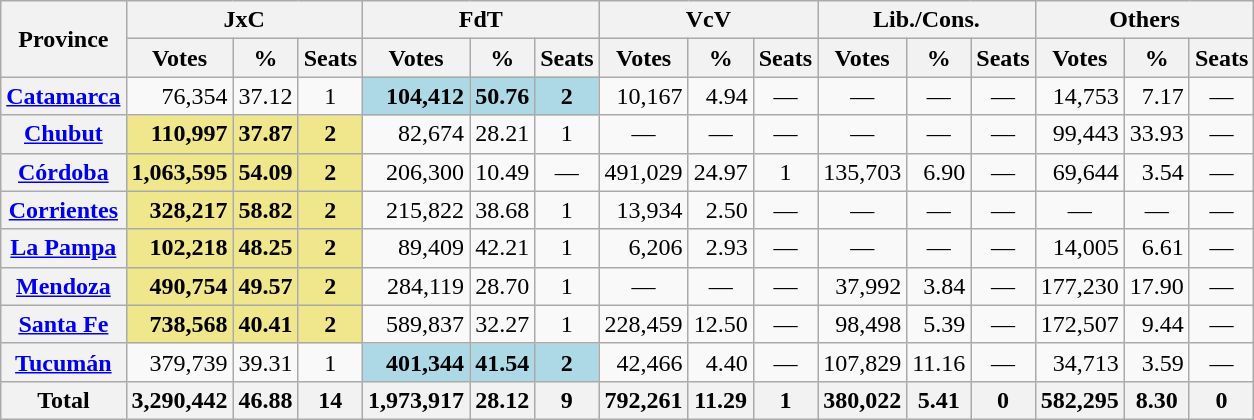<table class="wikitable sortable plainrowheaders" style="text-align:right;">
<tr>
<th rowspan=2>Province</th>
<th colspan=3>JxC</th>
<th colspan=3>FdT</th>
<th colspan=3>VcV</th>
<th colspan=3>Lib./Cons.</th>
<th colspan=3>Others</th>
</tr>
<tr>
<th>Votes</th>
<th>%</th>
<th>Seats</th>
<th>Votes</th>
<th>%</th>
<th>Seats</th>
<th>Votes</th>
<th>%</th>
<th>Seats</th>
<th>Votes</th>
<th>%</th>
<th>Seats</th>
<th>Votes</th>
<th>%</th>
<th>Seats</th>
</tr>
<tr>
<th scope=row><a href='#'>Catamarca</a></th>
<td>76,354</td>
<td>37.12</td>
<td align=center>1</td>
<td bgcolor=lightblue><strong>104,412</strong></td>
<td bgcolor=lightblue><strong>50.76</strong></td>
<td bgcolor=lightblue align=center><strong>2</strong></td>
<td>10,167</td>
<td>4.94</td>
<td align=center>—</td>
<td align=center>—</td>
<td align=center>—</td>
<td align=center>—</td>
<td>14,753</td>
<td>7.17</td>
<td align=center>—</td>
</tr>
<tr>
<th scope=row><a href='#'>Chubut</a></th>
<td bgcolor=khaki><strong>110,997</strong></td>
<td bgcolor=khaki><strong>37.87</strong></td>
<td bgcolor=khaki align=center><strong>2</strong></td>
<td>82,674</td>
<td>28.21</td>
<td align=center>1</td>
<td align=center>—</td>
<td align=center>—</td>
<td align=center>—</td>
<td align=center>—</td>
<td align=center>—</td>
<td align=center>—</td>
<td>99,443</td>
<td>33.93</td>
<td align=center>—</td>
</tr>
<tr>
<th scope=row><a href='#'>Córdoba</a></th>
<td bgcolor=khaki><strong>1,063,595</strong></td>
<td bgcolor=khaki><strong>54.09</strong></td>
<td bgcolor=khaki align=center><strong>2</strong></td>
<td>206,300</td>
<td>10.49</td>
<td align=center>—</td>
<td>491,029</td>
<td>24.97</td>
<td align=center>1</td>
<td>135,703</td>
<td>6.90</td>
<td align=center>—</td>
<td>69,644</td>
<td>3.54</td>
<td align=center>—</td>
</tr>
<tr>
<th scope=row><a href='#'>Corrientes</a></th>
<td bgcolor=khaki><strong>328,217</strong></td>
<td bgcolor=khaki><strong>58.82</strong></td>
<td bgcolor=khaki align=center><strong>2</strong></td>
<td>215,822</td>
<td>38.68</td>
<td align=center>1</td>
<td>13,934</td>
<td>2.50</td>
<td align=center>—</td>
<td align=center>—</td>
<td align=center>—</td>
<td align=center>—</td>
<td align=center>—</td>
<td align=center>—</td>
<td align=center>—</td>
</tr>
<tr>
<th scope=row><a href='#'>La Pampa</a></th>
<td bgcolor=khaki><strong>102,218</strong></td>
<td bgcolor=khaki><strong>48.25</strong></td>
<td bgcolor=khaki align=center><strong>2</strong></td>
<td>89,409</td>
<td>42.21</td>
<td align=center>1</td>
<td>6,206</td>
<td>2.93</td>
<td align=center>—</td>
<td align=center>—</td>
<td align=center>—</td>
<td align=center>—</td>
<td>14,005</td>
<td>6.61</td>
<td align=center>—</td>
</tr>
<tr>
<th scope=row><a href='#'>Mendoza</a></th>
<td bgcolor=khaki><strong>490,754</strong></td>
<td bgcolor=khaki><strong>49.57</strong></td>
<td bgcolor=khaki align=center><strong>2</strong></td>
<td>284,119</td>
<td>28.70</td>
<td align=center>1</td>
<td align=center>—</td>
<td align=center>—</td>
<td align=center>—</td>
<td>37,992</td>
<td>3.84</td>
<td align=center>—</td>
<td>177,230</td>
<td>17.90</td>
<td align=center>—</td>
</tr>
<tr>
<th scope=row><a href='#'>Santa Fe</a></th>
<td bgcolor=khaki><strong>738,568</strong></td>
<td bgcolor=khaki><strong>40.41</strong></td>
<td bgcolor=khaki align=center><strong>2</strong></td>
<td>589,837</td>
<td>32.27</td>
<td align=center>1</td>
<td>228,459</td>
<td>12.50</td>
<td align=center>—</td>
<td>98,498</td>
<td>5.39</td>
<td align=center>—</td>
<td>172,507</td>
<td>9.44</td>
<td align=center>—</td>
</tr>
<tr>
<th scope=row><a href='#'>Tucumán</a></th>
<td>379,739</td>
<td>39.31</td>
<td align=center>1</td>
<td bgcolor=lightblue><strong>401,344</strong></td>
<td bgcolor=lightblue><strong>41.54</strong></td>
<td bgcolor=lightblue align=center><strong>2</strong></td>
<td>42,466</td>
<td>4.40</td>
<td align=center>—</td>
<td>107,829</td>
<td>11.16</td>
<td align=center>—</td>
<td>34,713</td>
<td>3.59</td>
<td align=center>—</td>
</tr>
<tr>
<th>Total</th>
<th>3,290,442</th>
<th>46.88</th>
<th>14</th>
<th>1,973,917</th>
<th>28.12</th>
<th>9</th>
<th>792,261</th>
<th>11.29</th>
<th>1</th>
<th>380,022</th>
<th>5.41</th>
<th>0</th>
<th>582,295</th>
<th>8.30</th>
<th>0</th>
</tr>
</table>
